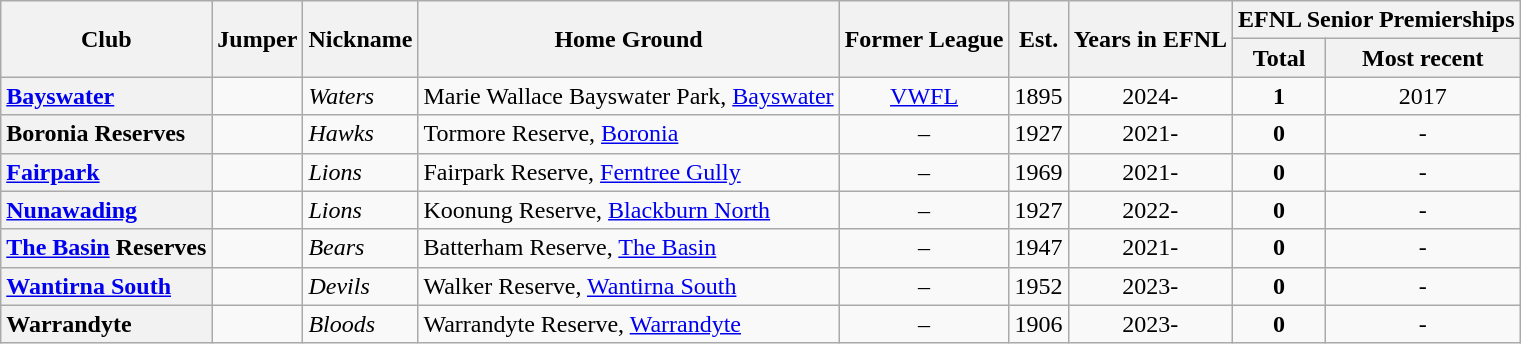<table class="wikitable sortable">
<tr>
<th rowspan="2">Club</th>
<th rowspan="2">Jumper</th>
<th rowspan="2">Nickname</th>
<th rowspan="2">Home Ground</th>
<th rowspan="2">Former League</th>
<th rowspan="2">Est.</th>
<th rowspan="2">Years in EFNL</th>
<th colspan="2">EFNL Senior Premierships</th>
</tr>
<tr>
<th>Total</th>
<th>Most recent</th>
</tr>
<tr>
<th style="text-align:left"><a href='#'>Bayswater</a></th>
<td></td>
<td><em>Waters</em></td>
<td>Marie Wallace Bayswater Park, <a href='#'>Bayswater</a></td>
<td align="center"><a href='#'>VWFL</a></td>
<td align="center">1895</td>
<td align="center">2024-</td>
<td align="center"><strong>1</strong></td>
<td align="center">2017</td>
</tr>
<tr>
<th style="text-align:left">Boronia Reserves</th>
<td></td>
<td><em>Hawks</em></td>
<td>Tormore Reserve, <a href='#'>Boronia</a></td>
<td align="center">–</td>
<td align="center">1927</td>
<td align="center">2021-</td>
<td align="center"><strong>0</strong></td>
<td align="center">-</td>
</tr>
<tr>
<th style="text-align:left"><a href='#'>Fairpark</a></th>
<td></td>
<td><em>Lions</em></td>
<td>Fairpark Reserve, <a href='#'>Ferntree Gully</a></td>
<td align="center">–</td>
<td align="center">1969</td>
<td align="center">2021-</td>
<td align="center"><strong>0</strong></td>
<td align="center">-</td>
</tr>
<tr>
<th style="text-align:left"><a href='#'>Nunawading</a></th>
<td></td>
<td><em>Lions</em></td>
<td>Koonung Reserve, <a href='#'>Blackburn North</a></td>
<td align="center">–</td>
<td align="center">1927</td>
<td align="center">2022-</td>
<td align="center"><strong>0</strong></td>
<td align="center">-</td>
</tr>
<tr>
<th style="text-align:left"><a href='#'>The Basin</a> Reserves</th>
<td></td>
<td><em>Bears</em></td>
<td>Batterham Reserve, <a href='#'>The Basin</a></td>
<td align="center">–</td>
<td align="center">1947</td>
<td align="center">2021-</td>
<td align="center"><strong>0</strong></td>
<td align="center">-</td>
</tr>
<tr>
<th style="text-align:left"><a href='#'>Wantirna South</a></th>
<td></td>
<td><em>Devils</em></td>
<td>Walker Reserve, <a href='#'>Wantirna South</a></td>
<td align="center">–</td>
<td align="center">1952</td>
<td align="center">2023-</td>
<td align="center"><strong>0</strong></td>
<td align="center">-</td>
</tr>
<tr>
<th style="text-align:left">Warrandyte</th>
<td></td>
<td><em>Bloods</em></td>
<td>Warrandyte Reserve, <a href='#'>Warrandyte</a></td>
<td align="center">–</td>
<td align="center">1906</td>
<td align="center">2023-</td>
<td align="center"><strong>0</strong></td>
<td align="center">-</td>
</tr>
</table>
